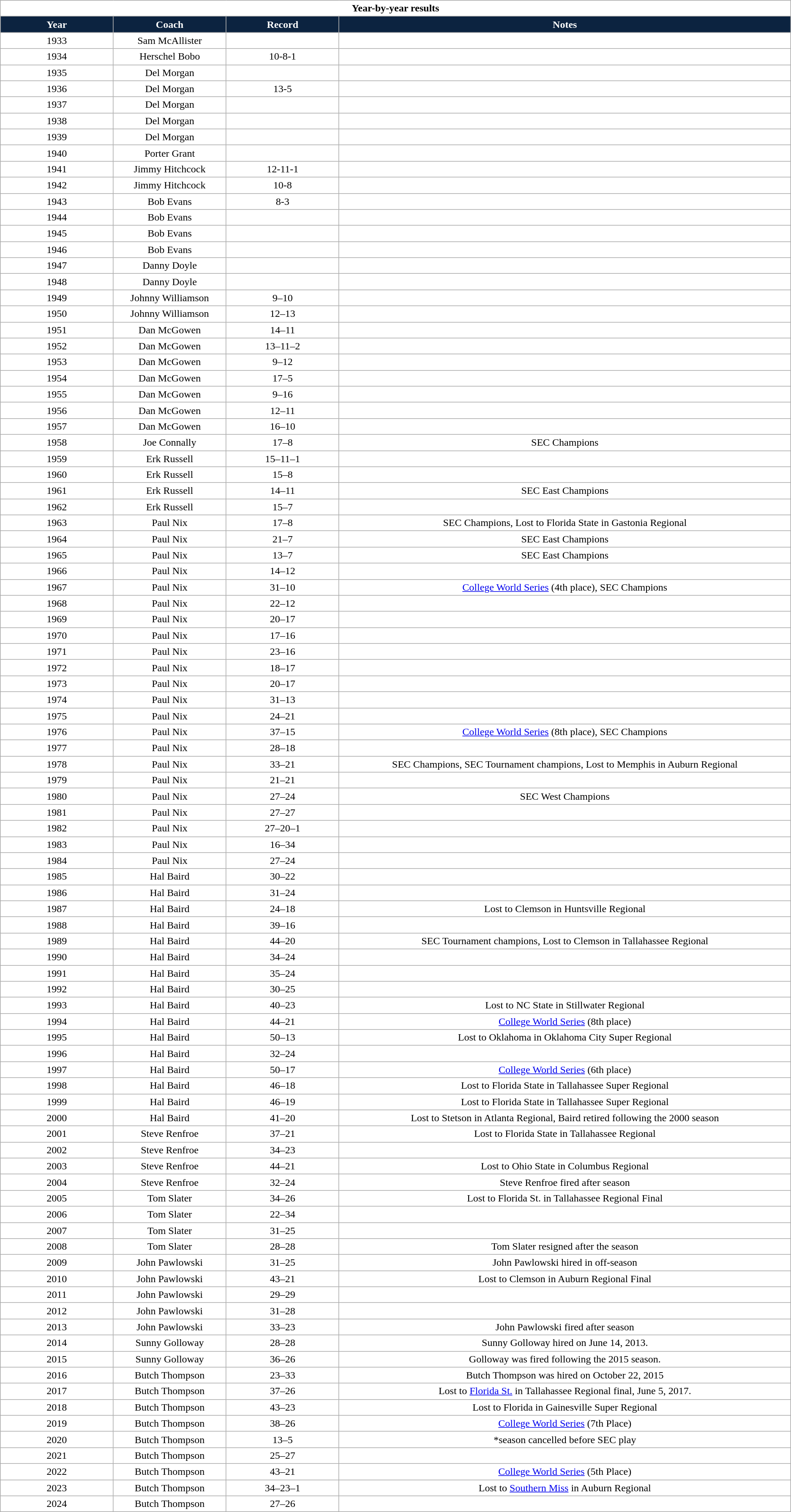<table class="wikitable collapsible collapsed" style="min-width:70%; background:white;">
<tr>
<th colspan=4 style="background:white">Year-by-year results</th>
</tr>
<tr>
<th style="background: #0C2340; color:white; width:10%">Year</th>
<th style="background: #0C2340; color:white; width:10%">Coach</th>
<th style="background: #0C2340; color:white; width:10%">Record</th>
<th style="background: #0C2340; color:white; width:40%">Notes</th>
</tr>
<tr align="center">
<td>1933</td>
<td>Sam McAllister</td>
<td></td>
<td></td>
</tr>
<tr align="center">
<td>1934</td>
<td>Herschel Bobo</td>
<td>10-8-1</td>
<td></td>
</tr>
<tr align="center">
<td>1935</td>
<td>Del Morgan</td>
<td></td>
<td></td>
</tr>
<tr align="center">
<td>1936</td>
<td>Del Morgan</td>
<td>13-5</td>
<td></td>
</tr>
<tr align="center">
<td>1937</td>
<td>Del Morgan</td>
<td></td>
<td></td>
</tr>
<tr align="center">
<td>1938</td>
<td>Del Morgan</td>
<td></td>
<td></td>
</tr>
<tr align="center">
<td>1939</td>
<td>Del Morgan</td>
<td></td>
<td></td>
</tr>
<tr align="center">
<td>1940</td>
<td>Porter Grant</td>
<td></td>
<td></td>
</tr>
<tr align="center">
<td>1941</td>
<td>Jimmy Hitchcock</td>
<td>12-11-1</td>
<td></td>
</tr>
<tr align="center">
<td>1942</td>
<td>Jimmy Hitchcock</td>
<td>10-8</td>
<td></td>
</tr>
<tr align="center">
<td>1943</td>
<td>Bob Evans</td>
<td>8-3</td>
<td></td>
</tr>
<tr align="center">
<td>1944</td>
<td>Bob Evans</td>
<td></td>
<td></td>
</tr>
<tr align="center">
<td>1945</td>
<td>Bob Evans</td>
<td></td>
<td></td>
</tr>
<tr align="center">
<td>1946</td>
<td>Bob Evans</td>
<td></td>
<td></td>
</tr>
<tr align="center">
<td>1947</td>
<td>Danny Doyle</td>
<td></td>
<td></td>
</tr>
<tr align="center">
<td>1948</td>
<td>Danny Doyle</td>
<td></td>
<td></td>
</tr>
<tr align="center">
<td>1949</td>
<td>Johnny Williamson</td>
<td>9–10</td>
<td></td>
</tr>
<tr align="center">
<td>1950</td>
<td>Johnny Williamson</td>
<td>12–13</td>
<td></td>
</tr>
<tr align="center">
<td>1951</td>
<td>Dan McGowen</td>
<td>14–11</td>
<td></td>
</tr>
<tr align="center">
<td>1952</td>
<td>Dan McGowen</td>
<td>13–11–2</td>
<td></td>
</tr>
<tr align="center">
<td>1953</td>
<td>Dan McGowen</td>
<td>9–12</td>
<td></td>
</tr>
<tr align="center">
<td>1954</td>
<td>Dan McGowen</td>
<td>17–5</td>
<td></td>
</tr>
<tr align="center">
<td>1955</td>
<td>Dan McGowen</td>
<td>9–16</td>
<td></td>
</tr>
<tr align="center">
<td>1956</td>
<td>Dan McGowen</td>
<td>12–11</td>
<td></td>
</tr>
<tr align="center">
<td>1957</td>
<td>Dan McGowen</td>
<td>16–10</td>
<td></td>
</tr>
<tr align="center">
<td>1958</td>
<td>Joe Connally</td>
<td>17–8</td>
<td>SEC Champions</td>
</tr>
<tr align="center">
<td>1959</td>
<td>Erk Russell</td>
<td>15–11–1</td>
<td></td>
</tr>
<tr align="center">
<td>1960</td>
<td>Erk Russell</td>
<td>15–8</td>
<td></td>
</tr>
<tr align="center">
<td>1961</td>
<td>Erk Russell</td>
<td>14–11</td>
<td>SEC East Champions</td>
</tr>
<tr align="center">
<td>1962</td>
<td>Erk Russell</td>
<td>15–7</td>
<td></td>
</tr>
<tr align="center">
<td>1963</td>
<td>Paul Nix</td>
<td>17–8</td>
<td>SEC Champions, Lost to Florida State in Gastonia Regional</td>
</tr>
<tr align="center">
<td>1964</td>
<td>Paul Nix</td>
<td>21–7</td>
<td>SEC East Champions</td>
</tr>
<tr align="center">
<td>1965</td>
<td>Paul Nix</td>
<td>13–7</td>
<td>SEC East Champions</td>
</tr>
<tr align="center">
<td>1966</td>
<td>Paul Nix</td>
<td>14–12</td>
<td></td>
</tr>
<tr align="center">
<td>1967</td>
<td>Paul Nix</td>
<td>31–10</td>
<td><a href='#'>College World Series</a> (4th place), SEC Champions</td>
</tr>
<tr align="center">
<td>1968</td>
<td>Paul Nix</td>
<td>22–12</td>
<td></td>
</tr>
<tr align="center">
<td>1969</td>
<td>Paul Nix</td>
<td>20–17</td>
<td></td>
</tr>
<tr align="center">
<td>1970</td>
<td>Paul Nix</td>
<td>17–16</td>
<td></td>
</tr>
<tr align="center">
<td>1971</td>
<td>Paul Nix</td>
<td>23–16</td>
<td></td>
</tr>
<tr align="center">
<td>1972</td>
<td>Paul Nix</td>
<td>18–17</td>
<td></td>
</tr>
<tr align="center">
<td>1973</td>
<td>Paul Nix</td>
<td>20–17</td>
<td></td>
</tr>
<tr align="center">
<td>1974</td>
<td>Paul Nix</td>
<td>31–13</td>
<td></td>
</tr>
<tr align="center">
<td>1975</td>
<td>Paul Nix</td>
<td>24–21</td>
<td></td>
</tr>
<tr align="center">
<td>1976</td>
<td>Paul Nix</td>
<td>37–15</td>
<td><a href='#'>College World Series</a> (8th place), SEC Champions</td>
</tr>
<tr align="center">
<td>1977</td>
<td>Paul Nix</td>
<td>28–18</td>
<td></td>
</tr>
<tr align="center">
<td>1978</td>
<td>Paul Nix</td>
<td>33–21</td>
<td>SEC Champions, SEC Tournament champions, Lost to Memphis in Auburn Regional</td>
</tr>
<tr align="center">
<td>1979</td>
<td>Paul Nix</td>
<td>21–21</td>
<td></td>
</tr>
<tr align="center">
<td>1980</td>
<td>Paul Nix</td>
<td>27–24</td>
<td>SEC West Champions</td>
</tr>
<tr align="center">
<td>1981</td>
<td>Paul Nix</td>
<td>27–27</td>
<td></td>
</tr>
<tr align="center">
<td>1982</td>
<td>Paul Nix</td>
<td>27–20–1</td>
<td></td>
</tr>
<tr align="center">
<td>1983</td>
<td>Paul Nix</td>
<td>16–34</td>
<td></td>
</tr>
<tr align="center">
<td>1984</td>
<td>Paul Nix</td>
<td>27–24</td>
<td></td>
</tr>
<tr align="center">
<td>1985</td>
<td>Hal Baird</td>
<td>30–22</td>
<td></td>
</tr>
<tr align="center">
<td>1986</td>
<td>Hal Baird</td>
<td>31–24</td>
<td></td>
</tr>
<tr align="center">
<td>1987</td>
<td>Hal Baird</td>
<td>24–18</td>
<td>Lost to Clemson in Huntsville Regional</td>
</tr>
<tr align="center">
<td>1988</td>
<td>Hal Baird</td>
<td>39–16</td>
<td></td>
</tr>
<tr align="center">
<td>1989</td>
<td>Hal Baird</td>
<td>44–20</td>
<td>SEC Tournament champions, Lost to Clemson in Tallahassee Regional</td>
</tr>
<tr align="center">
<td>1990</td>
<td>Hal Baird</td>
<td>34–24</td>
<td></td>
</tr>
<tr align="center">
<td>1991</td>
<td>Hal Baird</td>
<td>35–24</td>
<td></td>
</tr>
<tr align="center">
<td>1992</td>
<td>Hal Baird</td>
<td>30–25</td>
<td></td>
</tr>
<tr align="center">
<td>1993</td>
<td>Hal Baird</td>
<td>40–23</td>
<td>Lost to NC State in Stillwater Regional</td>
</tr>
<tr align="center">
<td>1994</td>
<td>Hal Baird</td>
<td>44–21</td>
<td><a href='#'>College World Series</a> (8th place)</td>
</tr>
<tr align="center">
<td>1995</td>
<td>Hal Baird</td>
<td>50–13</td>
<td>Lost to Oklahoma in Oklahoma City Super Regional</td>
</tr>
<tr align="center">
<td>1996</td>
<td>Hal Baird</td>
<td>32–24</td>
<td></td>
</tr>
<tr align="center">
<td>1997</td>
<td>Hal Baird</td>
<td>50–17</td>
<td><a href='#'>College World Series</a> (6th place)</td>
</tr>
<tr align="center">
<td>1998</td>
<td>Hal Baird</td>
<td>46–18</td>
<td>Lost to Florida State in Tallahassee Super Regional</td>
</tr>
<tr align="center">
<td>1999</td>
<td>Hal Baird</td>
<td>46–19</td>
<td>Lost to Florida State in Tallahassee Super Regional</td>
</tr>
<tr align="center">
<td>2000</td>
<td>Hal Baird</td>
<td>41–20</td>
<td>Lost to Stetson in Atlanta Regional, Baird retired following the 2000 season</td>
</tr>
<tr align="center">
<td>2001</td>
<td>Steve Renfroe</td>
<td>37–21</td>
<td>Lost to Florida State in Tallahassee Regional</td>
</tr>
<tr align="center">
<td>2002</td>
<td>Steve Renfroe</td>
<td>34–23</td>
<td></td>
</tr>
<tr align="center">
<td>2003</td>
<td>Steve Renfroe</td>
<td>44–21</td>
<td>Lost to Ohio State in Columbus Regional</td>
</tr>
<tr align="center">
<td>2004</td>
<td>Steve Renfroe</td>
<td>32–24</td>
<td>Steve Renfroe fired after season</td>
</tr>
<tr align="center">
<td>2005</td>
<td>Tom Slater</td>
<td>34–26</td>
<td>Lost to Florida St. in Tallahassee Regional Final</td>
</tr>
<tr align="center">
<td>2006</td>
<td>Tom Slater</td>
<td>22–34</td>
<td></td>
</tr>
<tr align="center">
<td>2007</td>
<td>Tom Slater</td>
<td>31–25</td>
<td></td>
</tr>
<tr align="center">
<td>2008</td>
<td>Tom Slater</td>
<td>28–28</td>
<td>Tom Slater resigned after the season</td>
</tr>
<tr align="center">
<td>2009</td>
<td>John Pawlowski</td>
<td>31–25</td>
<td>John Pawlowski hired in off-season</td>
</tr>
<tr align="center">
<td>2010</td>
<td>John Pawlowski</td>
<td>43–21</td>
<td>Lost to Clemson in Auburn Regional Final</td>
</tr>
<tr align="center">
<td>2011</td>
<td>John Pawlowski</td>
<td>29–29</td>
<td></td>
</tr>
<tr align="center">
<td>2012</td>
<td>John Pawlowski</td>
<td>31–28</td>
<td></td>
</tr>
<tr align="center">
<td>2013</td>
<td>John Pawlowski</td>
<td>33–23</td>
<td>John Pawlowski fired after season</td>
</tr>
<tr align="center">
<td>2014</td>
<td>Sunny Golloway</td>
<td>28–28</td>
<td>Sunny Golloway hired on June 14, 2013.</td>
</tr>
<tr align="center">
<td>2015</td>
<td>Sunny Golloway</td>
<td>36–26</td>
<td>Golloway was fired following the 2015 season.</td>
</tr>
<tr align="center">
<td>2016</td>
<td>Butch Thompson</td>
<td>23–33</td>
<td>Butch Thompson was hired on October 22, 2015</td>
</tr>
<tr align="center">
<td>2017</td>
<td>Butch Thompson</td>
<td>37–26</td>
<td>Lost to <a href='#'>Florida St.</a> in Tallahassee Regional final, June 5, 2017.</td>
</tr>
<tr align="center">
<td>2018</td>
<td>Butch Thompson</td>
<td>43–23</td>
<td>Lost to Florida in Gainesville Super Regional</td>
</tr>
<tr align="center">
<td>2019</td>
<td>Butch Thompson</td>
<td>38–26</td>
<td><a href='#'>College World Series</a> (7th Place)</td>
</tr>
<tr align="center">
<td>2020</td>
<td>Butch Thompson</td>
<td>13–5</td>
<td>*season cancelled before SEC play</td>
</tr>
<tr align="center">
<td>2021</td>
<td>Butch Thompson</td>
<td>25–27</td>
</tr>
<tr align="center">
<td>2022</td>
<td>Butch Thompson</td>
<td>43–21</td>
<td><a href='#'>College World Series</a> (5th Place)</td>
</tr>
<tr align="center">
<td>2023</td>
<td>Butch Thompson</td>
<td>34–23–1</td>
<td>Lost to <a href='#'>Southern Miss</a> in Auburn Regional</td>
</tr>
<tr align="center">
<td>2024</td>
<td>Butch Thompson</td>
<td>27–26</td>
<td></td>
</tr>
</table>
